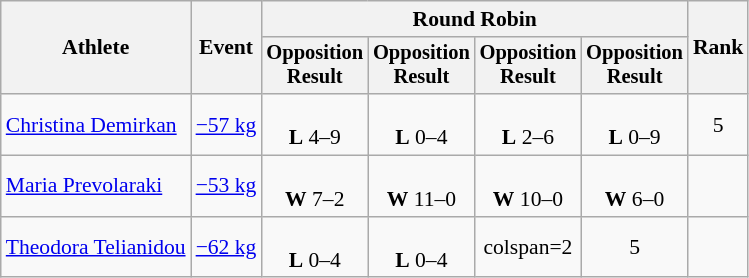<table class="wikitable" style="font-size:90%">
<tr>
<th rowspan="2">Athlete</th>
<th rowspan="2">Event</th>
<th colspan="4">Round Robin</th>
<th rowspan="2">Rank</th>
</tr>
<tr style="font-size: 95%">
<th>Opposition<br>Result</th>
<th>Opposition<br>Result</th>
<th>Opposition<br>Result</th>
<th>Opposition<br>Result</th>
</tr>
<tr align=center>
<td align=left><a href='#'>Christina Demirkan</a></td>
<td align=left><a href='#'>−57 kg</a></td>
<td><br><strong>L</strong> 4–9</td>
<td><br><strong>L</strong> 0–4</td>
<td><br><strong>L</strong> 2–6</td>
<td><br><strong>L</strong> 0–9</td>
<td>5</td>
</tr>
<tr align=center>
<td align=left><a href='#'>Maria Prevolaraki</a></td>
<td align=left><a href='#'>−53 kg</a></td>
<td><br><strong>W</strong> 7–2</td>
<td><br><strong>W</strong> 11–0</td>
<td><br><strong>W</strong> 10–0</td>
<td><br><strong>W</strong> 6–0</td>
<td></td>
</tr>
<tr align=center>
<td align=left><a href='#'>Theodora Telianidou</a></td>
<td align=left><a href='#'>−62 kg</a></td>
<td><br><strong>L</strong> 0–4</td>
<td><br><strong>L</strong> 0–4</td>
<td>colspan=2 </td>
<td>5</td>
</tr>
</table>
